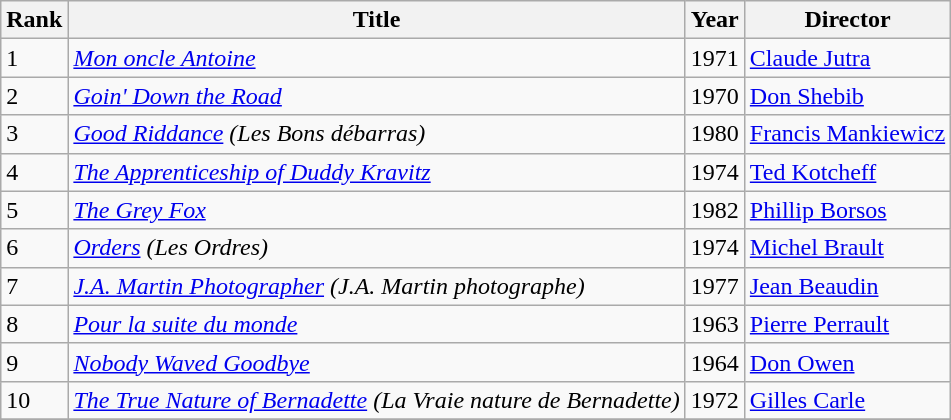<table class="sortable wikitable">
<tr>
<th>Rank</th>
<th>Title</th>
<th>Year</th>
<th>Director</th>
</tr>
<tr>
<td>1</td>
<td><em><a href='#'>Mon oncle Antoine</a></em></td>
<td>1971</td>
<td><a href='#'>Claude Jutra</a></td>
</tr>
<tr>
<td>2</td>
<td><em><a href='#'>Goin' Down the Road</a></em></td>
<td>1970</td>
<td><a href='#'>Don Shebib</a></td>
</tr>
<tr>
<td>3</td>
<td><em><a href='#'>Good Riddance</a> (Les Bons débarras)</em></td>
<td>1980</td>
<td><a href='#'>Francis Mankiewicz</a></td>
</tr>
<tr>
<td>4</td>
<td><em><a href='#'>The Apprenticeship of Duddy Kravitz</a></em></td>
<td>1974</td>
<td><a href='#'>Ted Kotcheff</a></td>
</tr>
<tr>
<td>5</td>
<td><em><a href='#'>The Grey Fox</a></em></td>
<td>1982</td>
<td><a href='#'>Phillip Borsos</a></td>
</tr>
<tr>
<td>6</td>
<td><em><a href='#'>Orders</a> (Les Ordres)</em></td>
<td>1974</td>
<td><a href='#'>Michel Brault</a></td>
</tr>
<tr>
<td>7</td>
<td><em><a href='#'>J.A. Martin Photographer</a> (J.A. Martin photographe)</em></td>
<td>1977</td>
<td><a href='#'>Jean Beaudin</a></td>
</tr>
<tr>
<td>8</td>
<td><em><a href='#'>Pour la suite du monde</a></em></td>
<td>1963</td>
<td><a href='#'>Pierre Perrault</a></td>
</tr>
<tr>
<td>9</td>
<td><em><a href='#'>Nobody Waved Goodbye</a></em></td>
<td>1964</td>
<td><a href='#'>Don Owen</a></td>
</tr>
<tr>
<td>10</td>
<td><em><a href='#'>The True Nature of Bernadette</a> (La Vraie nature de Bernadette)</em></td>
<td>1972</td>
<td><a href='#'>Gilles Carle</a></td>
</tr>
<tr>
</tr>
</table>
